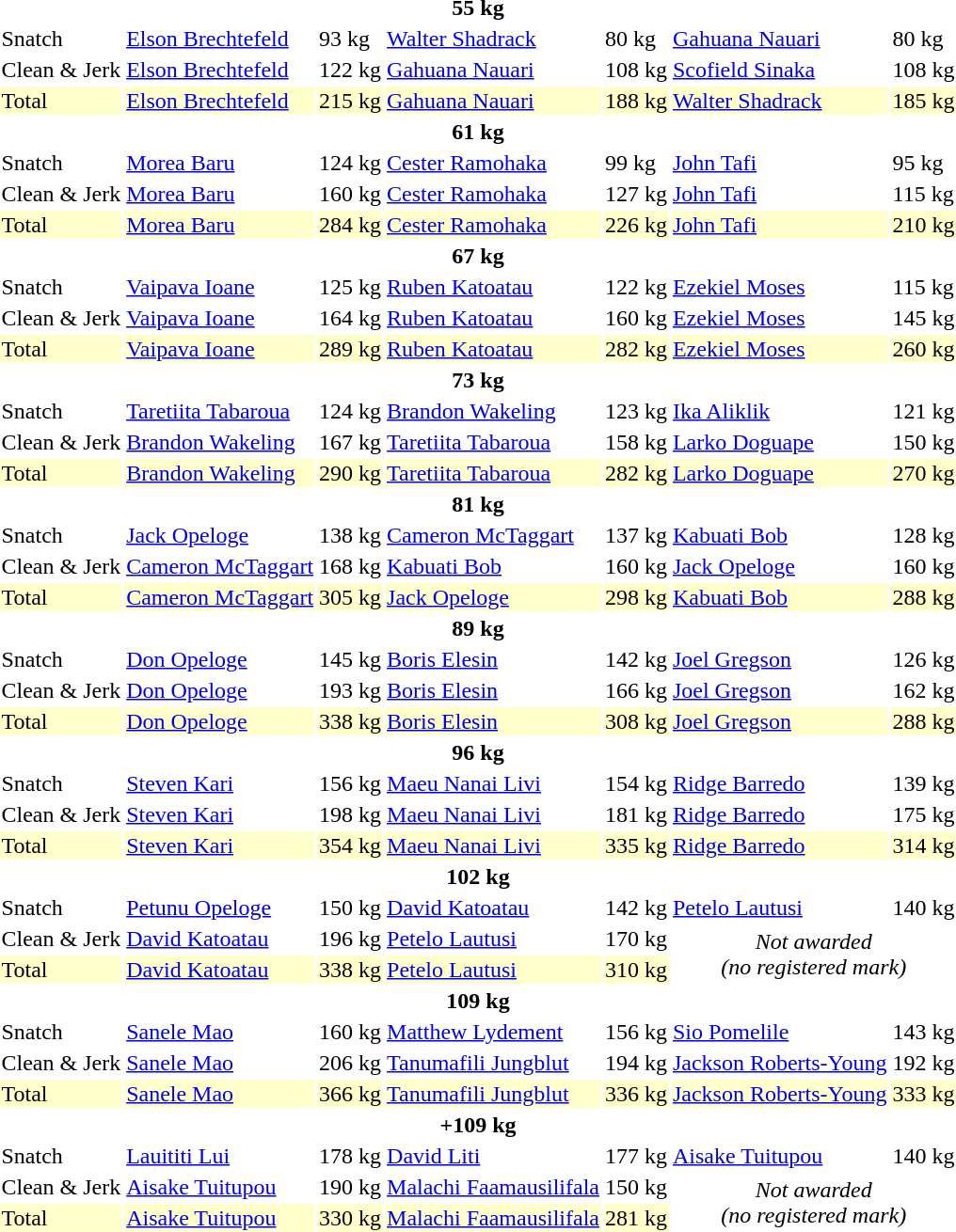<table>
<tr>
<th colspan=7>55 kg</th>
</tr>
<tr>
<td>Snatch</td>
<td><a href='#'>Elson Brechtefeld</a><br></td>
<td>93 kg</td>
<td><a href='#'>Walter Shadrack</a><br></td>
<td>80 kg</td>
<td><a href='#'>Gahuana Nauari</a><br></td>
<td>80 kg</td>
</tr>
<tr>
<td>Clean & Jerk</td>
<td><a href='#'>Elson Brechtefeld</a><br></td>
<td>122 kg</td>
<td><a href='#'>Gahuana Nauari</a><br></td>
<td>108 kg</td>
<td><a href='#'>Scofield Sinaka</a><br></td>
<td>108 kg</td>
</tr>
<tr bgcolor=ffffcc>
<td>Total</td>
<td><a href='#'>Elson Brechtefeld</a><br></td>
<td>215 kg</td>
<td><a href='#'>Gahuana Nauari</a><br></td>
<td>188 kg</td>
<td><a href='#'>Walter Shadrack</a><br></td>
<td>185 kg</td>
</tr>
<tr>
<th colspan=7>61 kg</th>
</tr>
<tr>
<td>Snatch</td>
<td><a href='#'>Morea Baru</a><br></td>
<td>124 kg</td>
<td><a href='#'>Cester Ramohaka</a><br></td>
<td>99 kg</td>
<td><a href='#'>John Tafi</a><br></td>
<td>95 kg</td>
</tr>
<tr>
<td>Clean & Jerk</td>
<td><a href='#'>Morea Baru</a><br></td>
<td>160 kg</td>
<td><a href='#'>Cester Ramohaka</a><br></td>
<td>127 kg</td>
<td><a href='#'>John Tafi</a><br></td>
<td>115 kg</td>
</tr>
<tr bgcolor=ffffcc>
<td>Total</td>
<td><a href='#'>Morea Baru</a><br></td>
<td>284 kg</td>
<td><a href='#'>Cester Ramohaka</a><br></td>
<td>226 kg</td>
<td><a href='#'>John Tafi</a><br></td>
<td>210 kg</td>
</tr>
<tr>
<th colspan=7>67 kg</th>
</tr>
<tr>
<td>Snatch</td>
<td><a href='#'>Vaipava Ioane</a><br></td>
<td>125 kg</td>
<td><a href='#'>Ruben Katoatau</a><br></td>
<td>122 kg</td>
<td><a href='#'>Ezekiel Moses</a><br></td>
<td>115 kg</td>
</tr>
<tr>
<td>Clean & Jerk</td>
<td><a href='#'>Vaipava Ioane</a><br></td>
<td>164 kg</td>
<td><a href='#'>Ruben Katoatau</a><br></td>
<td>160 kg</td>
<td><a href='#'>Ezekiel Moses</a><br></td>
<td>145 kg</td>
</tr>
<tr bgcolor=ffffcc>
<td>Total</td>
<td><a href='#'>Vaipava Ioane</a><br></td>
<td>289 kg</td>
<td><a href='#'>Ruben Katoatau</a><br></td>
<td>282 kg</td>
<td><a href='#'>Ezekiel Moses</a><br></td>
<td>260 kg</td>
</tr>
<tr>
<th colspan=7>73 kg</th>
</tr>
<tr>
<td>Snatch</td>
<td><a href='#'>Taretiita Tabaroua</a><br></td>
<td>124 kg</td>
<td><a href='#'>Brandon Wakeling</a><br></td>
<td>123 kg</td>
<td><a href='#'>Ika Aliklik</a><br></td>
<td>121 kg</td>
</tr>
<tr>
<td>Clean & Jerk</td>
<td><a href='#'>Brandon Wakeling</a><br></td>
<td>167 kg</td>
<td><a href='#'>Taretiita Tabaroua</a><br></td>
<td>158 kg</td>
<td><a href='#'>Larko Doguape</a><br></td>
<td>150 kg</td>
</tr>
<tr bgcolor=ffffcc>
<td>Total</td>
<td><a href='#'>Brandon Wakeling</a><br></td>
<td>290 kg</td>
<td><a href='#'>Taretiita Tabaroua</a><br></td>
<td>282 kg</td>
<td><a href='#'>Larko Doguape</a><br></td>
<td>270 kg</td>
</tr>
<tr>
<th colspan=7>81 kg</th>
</tr>
<tr>
<td>Snatch</td>
<td><a href='#'>Jack Opeloge</a><br></td>
<td>138 kg</td>
<td><a href='#'>Cameron McTaggart</a><br></td>
<td>137 kg</td>
<td><a href='#'>Kabuati Bob</a><br></td>
<td>128 kg</td>
</tr>
<tr>
<td>Clean & Jerk</td>
<td><a href='#'>Cameron McTaggart</a><br></td>
<td>168 kg</td>
<td><a href='#'>Kabuati Bob</a><br></td>
<td>160 kg</td>
<td><a href='#'>Jack Opeloge</a><br></td>
<td>160 kg</td>
</tr>
<tr bgcolor=ffffcc>
<td>Total</td>
<td><a href='#'>Cameron McTaggart</a><br></td>
<td>305 kg</td>
<td><a href='#'>Jack Opeloge</a><br></td>
<td>298 kg</td>
<td><a href='#'>Kabuati Bob</a><br></td>
<td>288 kg</td>
</tr>
<tr>
<th colspan=7>89 kg</th>
</tr>
<tr>
<td>Snatch</td>
<td><a href='#'>Don Opeloge</a><br></td>
<td>145 kg</td>
<td><a href='#'>Boris Elesin</a><br></td>
<td>142 kg</td>
<td><a href='#'>Joel Gregson</a><br></td>
<td>126 kg</td>
</tr>
<tr>
<td>Clean & Jerk</td>
<td><a href='#'>Don Opeloge</a><br></td>
<td>193 kg</td>
<td><a href='#'>Boris Elesin</a><br></td>
<td>166 kg</td>
<td><a href='#'>Joel Gregson</a><br></td>
<td>162 kg</td>
</tr>
<tr bgcolor=ffffcc>
<td>Total</td>
<td><a href='#'>Don Opeloge</a><br></td>
<td>338 kg</td>
<td><a href='#'>Boris Elesin</a><br></td>
<td>308 kg</td>
<td><a href='#'>Joel Gregson</a><br></td>
<td>288 kg</td>
</tr>
<tr>
<th colspan=7>96 kg</th>
</tr>
<tr>
<td>Snatch</td>
<td><a href='#'>Steven Kari</a><br></td>
<td>156 kg</td>
<td><a href='#'>Maeu Nanai Livi</a><br></td>
<td>154 kg</td>
<td><a href='#'>Ridge Barredo</a><br></td>
<td>139 kg</td>
</tr>
<tr>
<td>Clean & Jerk</td>
<td><a href='#'>Steven Kari</a><br></td>
<td>198 kg</td>
<td><a href='#'>Maeu Nanai Livi</a><br></td>
<td>181 kg</td>
<td><a href='#'>Ridge Barredo</a><br></td>
<td>175 kg</td>
</tr>
<tr bgcolor=ffffcc>
<td>Total</td>
<td><a href='#'>Steven Kari</a><br></td>
<td>354 kg</td>
<td><a href='#'>Maeu Nanai Livi</a><br></td>
<td>335 kg</td>
<td><a href='#'>Ridge Barredo</a><br></td>
<td>314 kg</td>
</tr>
<tr>
<th colspan=7>102 kg</th>
</tr>
<tr>
<td>Snatch</td>
<td><a href='#'>Petunu Opeloge</a><br></td>
<td>150 kg</td>
<td><a href='#'>David Katoatau</a><br></td>
<td>142 kg</td>
<td><a href='#'>Petelo Lautusi</a><br></td>
<td>140 kg</td>
</tr>
<tr>
<td>Clean & Jerk</td>
<td><a href='#'>David Katoatau</a><br></td>
<td>196 kg</td>
<td><a href='#'>Petelo Lautusi</a><br></td>
<td>170 kg</td>
<td align=center rowspan=2 colspan=2><em>Not awarded<br>(no registered mark)</em></td>
</tr>
<tr bgcolor=ffffcc>
<td>Total</td>
<td><a href='#'>David Katoatau</a><br></td>
<td>338 kg</td>
<td><a href='#'>Petelo Lautusi</a><br></td>
<td>310 kg</td>
</tr>
<tr>
<th colspan=7>109 kg</th>
</tr>
<tr>
<td>Snatch</td>
<td><a href='#'>Sanele Mao</a><br></td>
<td>160 kg</td>
<td><a href='#'>Matthew Lydement</a><br></td>
<td>156 kg</td>
<td><a href='#'>Sio Pomelile</a><br></td>
<td>143 kg</td>
</tr>
<tr>
<td>Clean & Jerk</td>
<td><a href='#'>Sanele Mao</a><br></td>
<td>206 kg</td>
<td><a href='#'>Tanumafili Jungblut</a><br></td>
<td>194 kg</td>
<td><a href='#'>Jackson Roberts-Young</a><br></td>
<td>192 kg</td>
</tr>
<tr bgcolor=ffffcc>
<td>Total</td>
<td><a href='#'>Sanele Mao</a><br></td>
<td>366 kg</td>
<td><a href='#'>Tanumafili Jungblut</a><br></td>
<td>336 kg</td>
<td><a href='#'>Jackson Roberts-Young</a><br></td>
<td>333 kg</td>
</tr>
<tr>
<th colspan=7>+109 kg</th>
</tr>
<tr>
<td>Snatch</td>
<td><a href='#'>Lauititi Lui</a><br></td>
<td>178 kg</td>
<td><a href='#'>David Liti</a><br></td>
<td>177 kg</td>
<td><a href='#'>Aisake Tuitupou</a><br></td>
<td>140 kg</td>
</tr>
<tr>
<td>Clean & Jerk</td>
<td><a href='#'>Aisake Tuitupou</a><br></td>
<td>190 kg</td>
<td><a href='#'>Malachi Faamausilifala</a><br></td>
<td>150 kg</td>
<td align=center rowspan=2 colspan=2><em>Not awarded<br>(no registered mark)</em></td>
</tr>
<tr bgcolor=ffffcc>
<td>Total</td>
<td><a href='#'>Aisake Tuitupou</a><br></td>
<td>330 kg</td>
<td><a href='#'>Malachi Faamausilifala</a><br></td>
<td>281 kg</td>
</tr>
</table>
